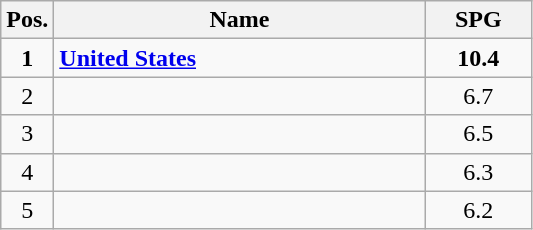<table class="wikitable">
<tr>
<th style="width:10%;">Pos.</th>
<th>Name</th>
<th style="width:20%;">SPG</th>
</tr>
<tr>
<td align=center><strong>1</strong></td>
<td><strong> <a href='#'>United States</a></strong></td>
<td align=center><strong>10.4</strong></td>
</tr>
<tr>
<td align=center>2</td>
<td></td>
<td align=center>6.7</td>
</tr>
<tr>
<td align=center>3</td>
<td></td>
<td align=center>6.5</td>
</tr>
<tr>
<td align=center>4</td>
<td></td>
<td align=center>6.3</td>
</tr>
<tr>
<td align=center>5</td>
<td></td>
<td align=center>6.2</td>
</tr>
</table>
